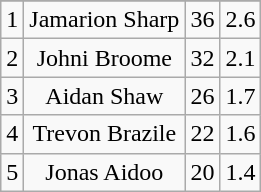<table class="wikitable sortable" style="text-align:center">
<tr>
</tr>
<tr>
<td>1</td>
<td>Jamarion Sharp</td>
<td>36</td>
<td>2.6</td>
</tr>
<tr>
<td>2</td>
<td>Johni Broome</td>
<td>32</td>
<td>2.1</td>
</tr>
<tr>
<td>3</td>
<td>Aidan Shaw</td>
<td>26</td>
<td>1.7</td>
</tr>
<tr>
<td>4</td>
<td>Trevon Brazile</td>
<td>22</td>
<td>1.6</td>
</tr>
<tr>
<td>5</td>
<td>Jonas Aidoo</td>
<td>20</td>
<td>1.4</td>
</tr>
</table>
